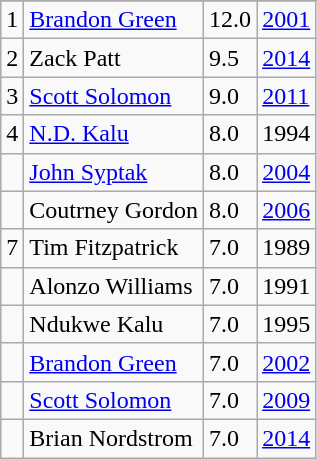<table class="wikitable">
<tr>
</tr>
<tr>
<td>1</td>
<td><a href='#'>Brandon Green</a></td>
<td>12.0</td>
<td><a href='#'>2001</a></td>
</tr>
<tr>
<td>2</td>
<td>Zack Patt</td>
<td>9.5</td>
<td><a href='#'>2014</a></td>
</tr>
<tr>
<td>3</td>
<td><a href='#'>Scott Solomon</a></td>
<td>9.0</td>
<td><a href='#'>2011</a></td>
</tr>
<tr>
<td>4</td>
<td><a href='#'>N.D. Kalu</a></td>
<td>8.0</td>
<td>1994</td>
</tr>
<tr>
<td></td>
<td><a href='#'>John Syptak</a></td>
<td>8.0</td>
<td><a href='#'>2004</a></td>
</tr>
<tr>
<td></td>
<td>Coutrney Gordon</td>
<td>8.0</td>
<td><a href='#'>2006</a></td>
</tr>
<tr>
<td>7</td>
<td>Tim Fitzpatrick</td>
<td>7.0</td>
<td>1989</td>
</tr>
<tr>
<td></td>
<td>Alonzo Williams</td>
<td>7.0</td>
<td>1991</td>
</tr>
<tr>
<td></td>
<td>Ndukwe Kalu</td>
<td>7.0</td>
<td>1995</td>
</tr>
<tr>
<td></td>
<td><a href='#'>Brandon Green</a></td>
<td>7.0</td>
<td><a href='#'>2002</a></td>
</tr>
<tr>
<td></td>
<td><a href='#'>Scott Solomon</a></td>
<td>7.0</td>
<td><a href='#'>2009</a></td>
</tr>
<tr>
<td></td>
<td>Brian Nordstrom</td>
<td>7.0</td>
<td><a href='#'>2014</a></td>
</tr>
</table>
